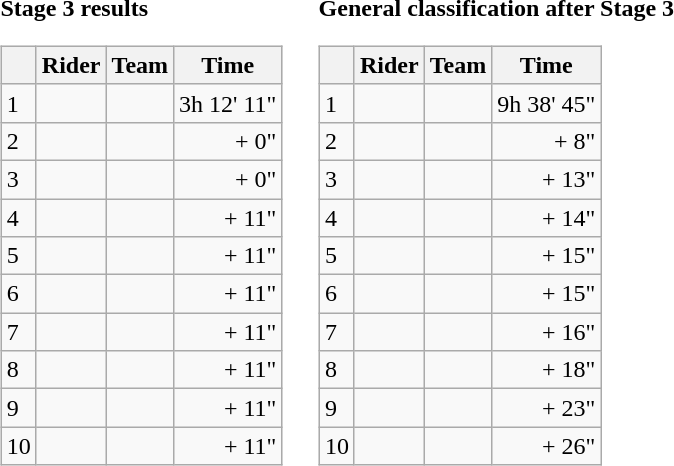<table>
<tr>
<td><strong>Stage 3 results</strong><br><table class="wikitable">
<tr>
<th></th>
<th>Rider</th>
<th>Team</th>
<th>Time</th>
</tr>
<tr>
<td>1</td>
<td></td>
<td></td>
<td>3h 12' 11"</td>
</tr>
<tr>
<td>2</td>
<td></td>
<td></td>
<td style="text-align:right;">+ 0"</td>
</tr>
<tr>
<td>3</td>
<td> </td>
<td></td>
<td style="text-align:right;">+ 0"</td>
</tr>
<tr>
<td>4</td>
<td> </td>
<td></td>
<td style="text-align:right;">+ 11"</td>
</tr>
<tr>
<td>5</td>
<td></td>
<td></td>
<td style="text-align:right;">+ 11"</td>
</tr>
<tr>
<td>6</td>
<td></td>
<td></td>
<td style="text-align:right;">+ 11"</td>
</tr>
<tr>
<td>7</td>
<td></td>
<td></td>
<td style="text-align:right;">+ 11"</td>
</tr>
<tr>
<td>8</td>
<td> </td>
<td></td>
<td style="text-align:right;">+ 11"</td>
</tr>
<tr>
<td>9</td>
<td></td>
<td></td>
<td style="text-align:right;">+ 11"</td>
</tr>
<tr>
<td>10</td>
<td></td>
<td></td>
<td style="text-align:right;">+ 11"</td>
</tr>
</table>
</td>
<td></td>
<td><strong>General classification after Stage 3</strong><br><table class="wikitable">
<tr>
<th></th>
<th>Rider</th>
<th>Team</th>
<th>Time</th>
</tr>
<tr>
<td>1</td>
<td> </td>
<td></td>
<td>9h 38' 45"</td>
</tr>
<tr>
<td>2</td>
<td></td>
<td></td>
<td style="text-align:right;">+ 8"</td>
</tr>
<tr>
<td>3</td>
<td> </td>
<td></td>
<td style="text-align:right;">+ 13"</td>
</tr>
<tr>
<td>4</td>
<td></td>
<td></td>
<td style="text-align:right;">+ 14"</td>
</tr>
<tr>
<td>5</td>
<td> </td>
<td></td>
<td style="text-align:right;">+ 15"</td>
</tr>
<tr>
<td>6</td>
<td> </td>
<td></td>
<td style="text-align:right;">+ 15"</td>
</tr>
<tr>
<td>7</td>
<td> </td>
<td></td>
<td style="text-align:right;">+ 16"</td>
</tr>
<tr>
<td>8</td>
<td></td>
<td></td>
<td style="text-align:right;">+ 18"</td>
</tr>
<tr>
<td>9</td>
<td></td>
<td></td>
<td style="text-align:right;">+ 23"</td>
</tr>
<tr>
<td>10</td>
<td> </td>
<td></td>
<td style="text-align:right;">+ 26"</td>
</tr>
</table>
</td>
</tr>
</table>
